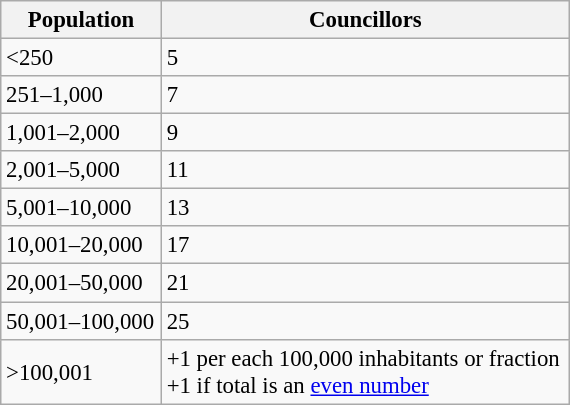<table class="wikitable" style="text-align:left; font-size:95%;">
<tr>
<th width="100">Population</th>
<th width="265">Councillors</th>
</tr>
<tr>
<td><250</td>
<td>5</td>
</tr>
<tr>
<td>251–1,000</td>
<td>7</td>
</tr>
<tr>
<td>1,001–2,000</td>
<td>9</td>
</tr>
<tr>
<td>2,001–5,000</td>
<td>11</td>
</tr>
<tr>
<td>5,001–10,000</td>
<td>13</td>
</tr>
<tr>
<td>10,001–20,000</td>
<td>17</td>
</tr>
<tr>
<td>20,001–50,000</td>
<td>21</td>
</tr>
<tr>
<td>50,001–100,000</td>
<td>25</td>
</tr>
<tr>
<td>>100,001</td>
<td>+1 per each 100,000 inhabitants or fraction<br>+1 if total is an <a href='#'>even number</a></td>
</tr>
</table>
